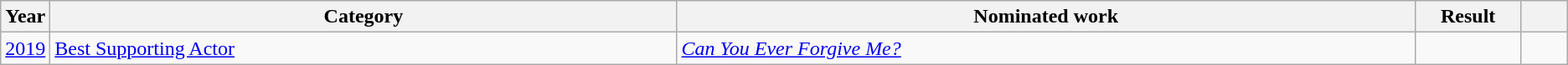<table class=wikitable>
<tr>
<th scope="col" style="width:1em;">Year</th>
<th scope="col" style="width:33em;">Category</th>
<th scope="col" style="width:39em;">Nominated work</th>
<th scope="col" style="width:5em;">Result</th>
<th scope="col" style="width:2em;"></th>
</tr>
<tr>
<td><a href='#'>2019</a></td>
<td><a href='#'>Best Supporting Actor</a></td>
<td><em><a href='#'>Can You Ever Forgive Me?</a></em></td>
<td></td>
<td style="text-align:center;"></td>
</tr>
</table>
